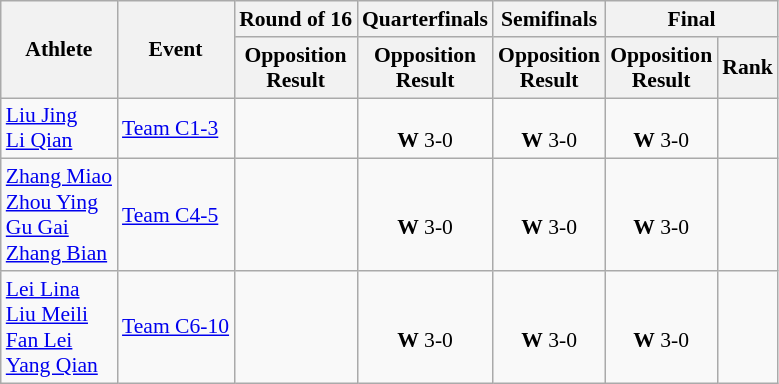<table class=wikitable style="text-align: center; font-size:90%">
<tr>
<th rowspan="2">Athlete</th>
<th rowspan="2">Event</th>
<th>Round of 16</th>
<th>Quarterfinals</th>
<th>Semifinals</th>
<th colspan="2">Final</th>
</tr>
<tr>
<th>Opposition<br>Result</th>
<th>Opposition<br>Result</th>
<th>Opposition<br>Result</th>
<th>Opposition<br>Result</th>
<th>Rank</th>
</tr>
<tr>
<td align=left><a href='#'>Liu Jing</a><br><a href='#'>Li Qian</a></td>
<td align=left><a href='#'>Team C1-3</a></td>
<td></td>
<td><br><strong>W</strong> 3-0</td>
<td><br><strong>W</strong> 3-0</td>
<td><br><strong>W</strong> 3-0</td>
<td></td>
</tr>
<tr>
<td align=left><a href='#'>Zhang Miao</a><br><a href='#'>Zhou Ying</a><br><a href='#'>Gu Gai</a><br><a href='#'>Zhang Bian</a></td>
<td align=left><a href='#'>Team C4-5</a></td>
<td></td>
<td><br><strong>W</strong> 3-0</td>
<td><br><strong>W</strong> 3-0</td>
<td><br><strong>W</strong> 3-0</td>
<td></td>
</tr>
<tr>
<td align=left><a href='#'>Lei Lina</a><br><a href='#'>Liu Meili</a><br><a href='#'>Fan Lei</a><br><a href='#'>Yang Qian</a></td>
<td align=left><a href='#'>Team C6-10</a></td>
<td></td>
<td><br><strong>W</strong> 3-0</td>
<td><br><strong>W</strong> 3-0</td>
<td><br><strong>W</strong> 3-0</td>
<td></td>
</tr>
</table>
